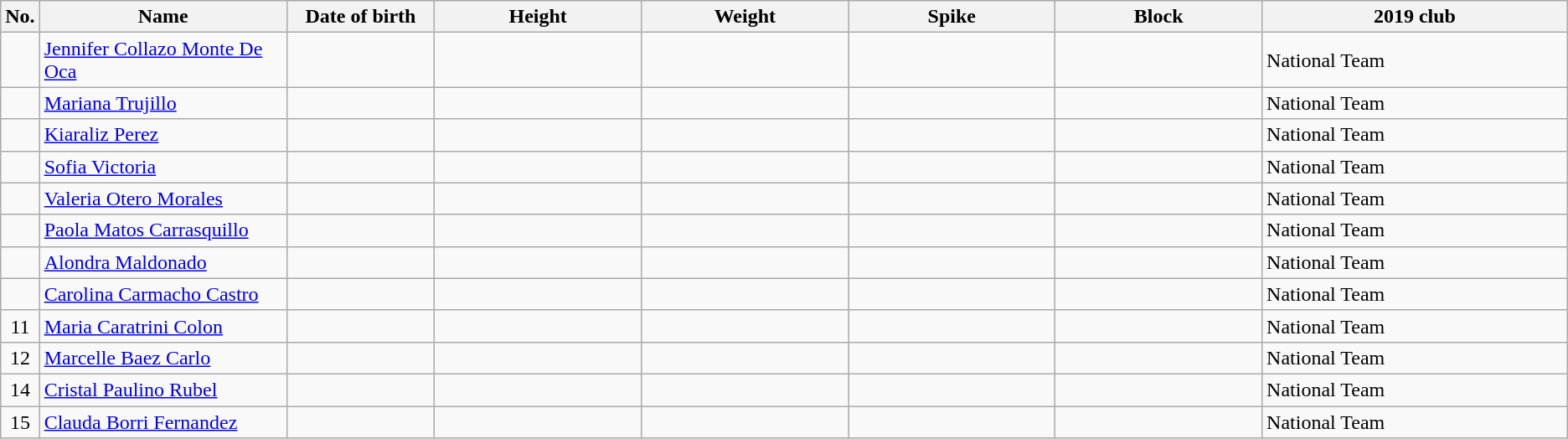<table class="wikitable sortable" style="text-align:center;">
<tr>
<th>No.</th>
<th style="width:12em">Name</th>
<th style="width:7em">Date of birth</th>
<th style="width:10em">Height</th>
<th style="width:10em">Weight</th>
<th style="width:10em">Spike</th>
<th style="width:10em">Block</th>
<th style="width:15em">2019 club</th>
</tr>
<tr>
<td></td>
<td align=left><a href='#'>Jennifer Collazo Monte De Oca</a></td>
<td align=right></td>
<td></td>
<td></td>
<td></td>
<td></td>
<td align=left> National Team</td>
</tr>
<tr>
<td></td>
<td align=left><a href='#'>Mariana Trujillo</a></td>
<td align=right></td>
<td></td>
<td></td>
<td></td>
<td></td>
<td align=left> National Team</td>
</tr>
<tr>
<td></td>
<td align=left><a href='#'>Kiaraliz Perez</a></td>
<td align=right></td>
<td></td>
<td></td>
<td></td>
<td></td>
<td align=left> National Team</td>
</tr>
<tr>
<td></td>
<td align=left><a href='#'>Sofia Victoria</a></td>
<td align=right></td>
<td></td>
<td></td>
<td></td>
<td></td>
<td align=left> National Team</td>
</tr>
<tr>
<td></td>
<td align=left><a href='#'>Valeria Otero Morales</a></td>
<td align=right></td>
<td></td>
<td></td>
<td></td>
<td></td>
<td align=left> National Team</td>
</tr>
<tr>
<td></td>
<td align=left><a href='#'>Paola Matos Carrasquillo</a></td>
<td align=right></td>
<td></td>
<td></td>
<td></td>
<td></td>
<td align=left> National Team</td>
</tr>
<tr>
<td></td>
<td align=left><a href='#'>Alondra Maldonado</a></td>
<td align=right></td>
<td></td>
<td></td>
<td></td>
<td></td>
<td align=left> National Team</td>
</tr>
<tr>
<td></td>
<td align=left><a href='#'>Carolina Carmacho Castro</a></td>
<td align=right></td>
<td></td>
<td></td>
<td></td>
<td></td>
<td align=left> National Team</td>
</tr>
<tr>
<td>11</td>
<td align=left><a href='#'>Maria Caratrini Colon</a></td>
<td align=right></td>
<td></td>
<td></td>
<td></td>
<td></td>
<td align=left> National Team</td>
</tr>
<tr>
<td>12</td>
<td align=left><a href='#'>Marcelle Baez Carlo</a></td>
<td align=right></td>
<td></td>
<td></td>
<td></td>
<td></td>
<td align=left> National Team</td>
</tr>
<tr>
<td>14</td>
<td align=left><a href='#'>Cristal Paulino Rubel</a></td>
<td align=right></td>
<td></td>
<td></td>
<td></td>
<td></td>
<td align=left> National Team</td>
</tr>
<tr>
<td>15</td>
<td align=left><a href='#'>Clauda Borri Fernandez</a></td>
<td align=right></td>
<td></td>
<td></td>
<td></td>
<td></td>
<td align=left> National Team</td>
</tr>
</table>
